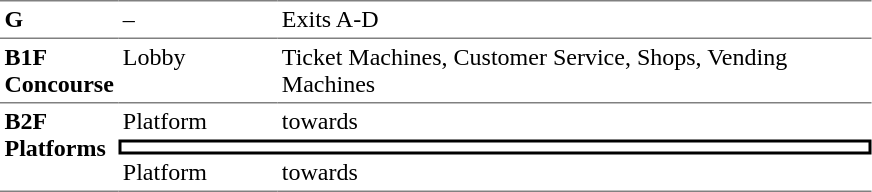<table table border=0 cellspacing=0 cellpadding=3>
<tr>
<td style="border-top:solid 1px gray;" width=50 valign=top><strong>G</strong></td>
<td style="border-top:solid 1px gray;" width=100 valign=top>–</td>
<td style="border-top:solid 1px gray;" width=390 valign=top>Exits A-D</td>
</tr>
<tr>
<td style="border-bottom:solid 1px gray; border-top:solid 1px gray;" valign=top width=50><strong>B1F<br>Concourse</strong></td>
<td style="border-bottom:solid 1px gray; border-top:solid 1px gray;" valign=top width=100>Lobby</td>
<td style="border-bottom:solid 1px gray; border-top:solid 1px gray;" valign=top width=390>Ticket Machines, Customer Service, Shops, Vending Machines</td>
</tr>
<tr>
<td style="border-bottom:solid 1px gray;" rowspan="3" valign=top><strong>B2F<br>Platforms</strong></td>
<td>Platform</td>
<td>  towards  </td>
</tr>
<tr>
<td style="border-right:solid 2px black;border-left:solid 2px black;border-top:solid 2px black;border-bottom:solid 2px black;text-align:center;" colspan=2></td>
</tr>
<tr>
<td style="border-bottom:solid 1px gray;">Platform</td>
<td style="border-bottom:solid 1px gray;">  towards   </td>
</tr>
</table>
